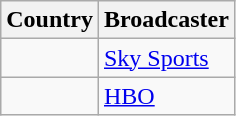<table class="wikitable">
<tr>
<th align=center>Country</th>
<th align=center>Broadcaster</th>
</tr>
<tr>
<td></td>
<td><a href='#'>Sky Sports</a></td>
</tr>
<tr>
<td></td>
<td><a href='#'>HBO</a></td>
</tr>
</table>
